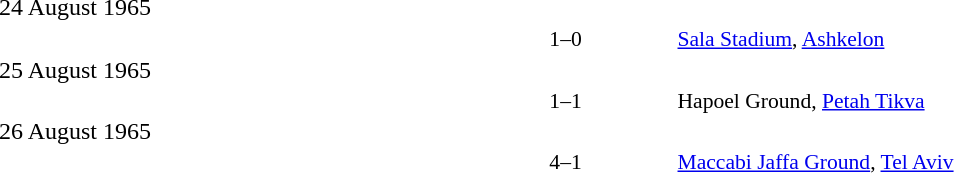<table style="width:100%;" cellspacing="1">
<tr>
<th width=25%></th>
<th width=10%></th>
<th></th>
</tr>
<tr>
<td>24 August 1965</td>
</tr>
<tr>
</tr>
<tr style=font-size:90%>
<td align=right></td>
<td align=center>1–0</td>
<td></td>
<td><a href='#'>Sala Stadium</a>, <a href='#'>Ashkelon</a></td>
</tr>
<tr>
<td>25 August 1965</td>
</tr>
<tr style=font-size:90%>
<td align=right></td>
<td align=center>1–1</td>
<td></td>
<td>Hapoel Ground, <a href='#'>Petah Tikva</a></td>
</tr>
<tr>
<td>26 August 1965</td>
</tr>
<tr style=font-size:90%>
<td align=right></td>
<td align=center>4–1</td>
<td></td>
<td><a href='#'>Maccabi Jaffa Ground</a>, <a href='#'>Tel Aviv</a></td>
</tr>
</table>
